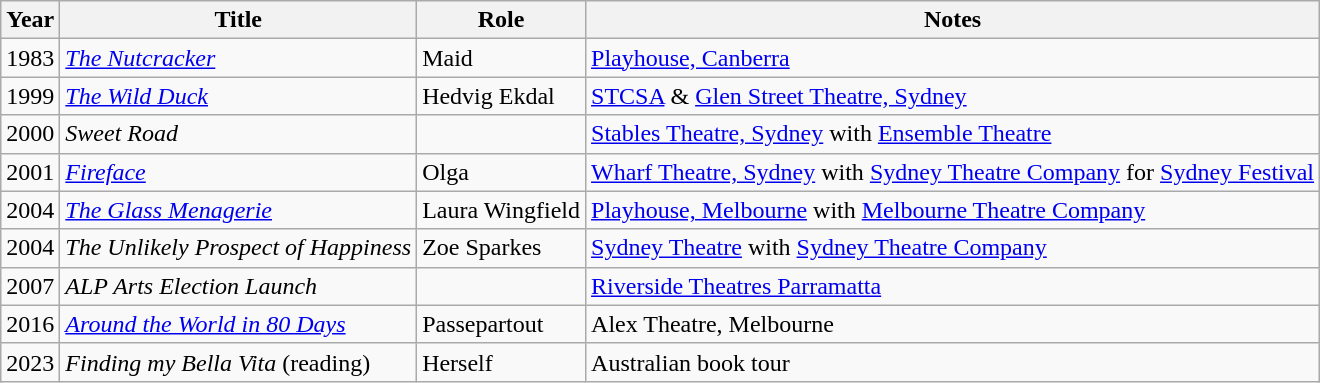<table class="wikitable sortable">
<tr>
<th>Year</th>
<th>Title</th>
<th>Role</th>
<th class="unsortable">Notes</th>
</tr>
<tr>
<td>1983</td>
<td><em><a href='#'>The Nutcracker</a></em></td>
<td>Maid</td>
<td><a href='#'>Playhouse, Canberra</a></td>
</tr>
<tr>
<td>1999</td>
<td><em><a href='#'>The Wild Duck</a></em></td>
<td>Hedvig Ekdal</td>
<td><a href='#'>STCSA</a> & <a href='#'>Glen Street Theatre, Sydney</a></td>
</tr>
<tr>
<td>2000</td>
<td><em>Sweet Road</em></td>
<td></td>
<td><a href='#'>Stables Theatre, Sydney</a> with <a href='#'>Ensemble Theatre</a></td>
</tr>
<tr>
<td>2001</td>
<td><em><a href='#'>Fireface</a></em></td>
<td>Olga</td>
<td><a href='#'>Wharf Theatre, Sydney</a> with <a href='#'>Sydney Theatre Company</a> for <a href='#'>Sydney Festival</a></td>
</tr>
<tr>
<td>2004</td>
<td><em><a href='#'>The Glass Menagerie</a></em></td>
<td>Laura Wingfield</td>
<td><a href='#'>Playhouse, Melbourne</a> with <a href='#'>Melbourne Theatre Company</a></td>
</tr>
<tr>
<td>2004</td>
<td><em>The Unlikely Prospect of Happiness</em></td>
<td>Zoe Sparkes</td>
<td><a href='#'>Sydney Theatre</a> with <a href='#'>Sydney Theatre Company</a></td>
</tr>
<tr>
<td>2007</td>
<td><em>ALP Arts Election Launch</em></td>
<td></td>
<td><a href='#'>Riverside Theatres Parramatta</a></td>
</tr>
<tr>
<td>2016</td>
<td><em><a href='#'>Around the World in 80 Days</a></em></td>
<td>Passepartout</td>
<td>Alex Theatre, Melbourne</td>
</tr>
<tr>
<td>2023</td>
<td><em>Finding my Bella Vita</em> (reading)</td>
<td>Herself</td>
<td>Australian book tour</td>
</tr>
</table>
